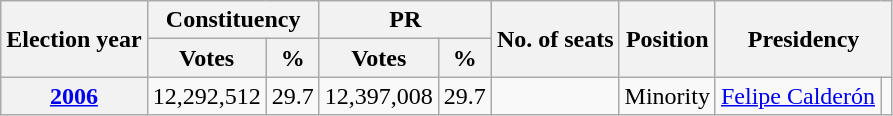<table class="wikitable">
<tr>
<th rowspan="2">Election year</th>
<th colspan="2">Constituency</th>
<th colspan="2">PR</th>
<th rowspan="2">No. of seats</th>
<th rowspan="2">Position</th>
<th colspan="2" rowspan="2">Presidency</th>
</tr>
<tr>
<th>Votes</th>
<th>%</th>
<th>Votes</th>
<th>%</th>
</tr>
<tr>
<th><a href='#'>2006</a></th>
<td>12,292,512</td>
<td>29.7</td>
<td>12,397,008</td>
<td>29.7</td>
<td></td>
<td>Minority</td>
<td><a href='#'>Felipe Calderón</a></td>
<td></td>
</tr>
</table>
